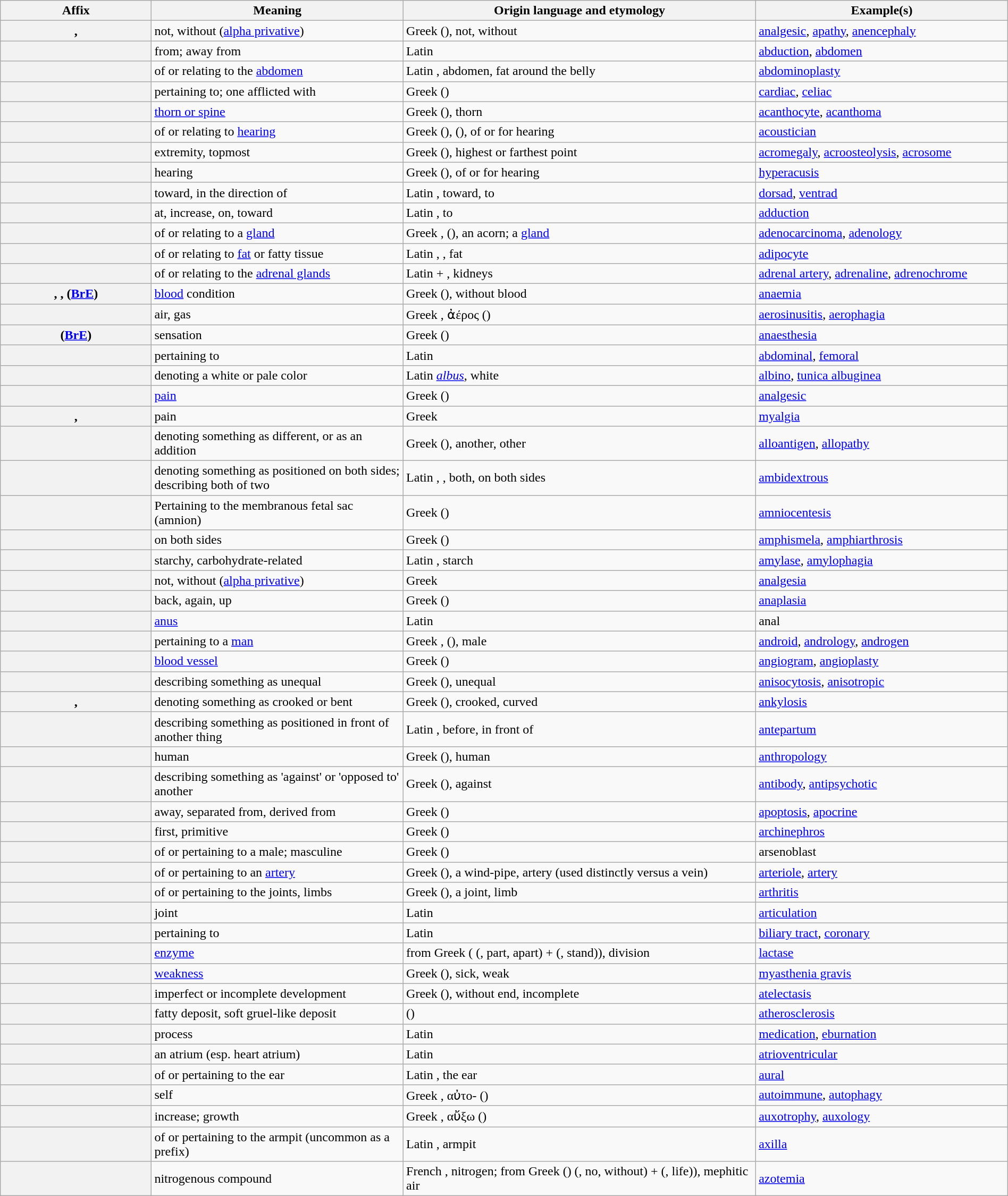<table class="wikitable plainrowheaders" style="width:100%;">
<tr>
<th scope="col" style="width: 15%">Affix</th>
<th scope="col" style="width: 25%">Meaning</th>
<th scope="col" style="width: 35%">Origin language and etymology</th>
<th scope="col" style="width: 25%">Example(s)</th>
</tr>
<tr>
<th scope="row"><strong></strong>, <strong></strong></th>
<td>not, without (<a href='#'>alpha privative</a>)</td>
<td>Greek  (), not, without</td>
<td><a href='#'>analgesic</a>, <a href='#'>apathy</a>, <a href='#'>anencephaly</a></td>
</tr>
<tr>
<th scope="row"><strong></strong></th>
<td>from; away from</td>
<td>Latin</td>
<td><a href='#'>abduction</a>, <a href='#'>abdomen</a></td>
</tr>
<tr>
<th scope="row"><strong></strong></th>
<td>of or relating to the <a href='#'>abdomen</a></td>
<td>Latin , abdomen, fat around the belly</td>
<td><a href='#'>abdominoplasty</a></td>
</tr>
<tr>
<th scope="row"><strong></strong></th>
<td>pertaining to; one afflicted with</td>
<td>Greek  ()</td>
<td><a href='#'>cardiac</a>, <a href='#'>celiac</a></td>
</tr>
<tr>
<th scope="row"><strong></strong></th>
<td><a href='#'>thorn or spine</a></td>
<td>Greek  (), thorn</td>
<td><a href='#'>acanthocyte</a>, <a href='#'>acanthoma</a></td>
</tr>
<tr>
<th scope="row"><strong></strong></th>
<td>of or relating to <a href='#'>hearing</a></td>
<td>Greek  (),  (), of or for hearing</td>
<td><a href='#'>acoustician</a></td>
</tr>
<tr>
<th scope="row"><strong></strong></th>
<td>extremity, topmost</td>
<td>Greek  (), highest or farthest point</td>
<td><a href='#'>acromegaly</a>, <a href='#'>acroosteolysis</a>, <a href='#'>acrosome</a></td>
</tr>
<tr>
<th scope="row"><strong></strong></th>
<td>hearing</td>
<td>Greek  (), of or for hearing</td>
<td><a href='#'>hyperacusis</a></td>
</tr>
<tr>
<th scope="row"><strong></strong></th>
<td>toward, in the direction of</td>
<td>Latin , toward, to</td>
<td><a href='#'>dorsad</a>, <a href='#'>ventrad</a></td>
</tr>
<tr>
<th scope="row"><strong></strong></th>
<td>at, increase, on, toward</td>
<td>Latin , to</td>
<td><a href='#'>adduction</a></td>
</tr>
<tr>
<th scope="row"><strong></strong></th>
<td>of or relating to a <a href='#'>gland</a></td>
<td>Greek , (), an acorn; a <a href='#'>gland</a></td>
<td><a href='#'>adenocarcinoma</a>, <a href='#'>adenology</a></td>
</tr>
<tr>
<th scope="row"><strong></strong></th>
<td>of or relating to <a href='#'>fat</a> or fatty tissue</td>
<td>Latin , , fat</td>
<td><a href='#'>adipocyte</a></td>
</tr>
<tr>
<th scope="row"><strong></strong></th>
<td>of or relating to the <a href='#'>adrenal glands</a></td>
<td>Latin  + , kidneys</td>
<td><a href='#'>adrenal artery</a>, <a href='#'>adrenaline</a>, <a href='#'>adrenochrome</a></td>
</tr>
<tr>
<th scope="row"><strong></strong>, <strong></strong>, <strong></strong> (<a href='#'>BrE</a>)</th>
<td><a href='#'>blood</a> condition</td>
<td>Greek  (), without blood</td>
<td><a href='#'>anaemia</a></td>
</tr>
<tr>
<th scope="row"><strong></strong></th>
<td>air, gas</td>
<td>Greek , ἀέρος ()</td>
<td><a href='#'>aerosinusitis</a>, <a href='#'>aerophagia</a></td>
</tr>
<tr>
<th scope="row"><strong></strong> (<a href='#'>BrE</a>)</th>
<td>sensation</td>
<td>Greek  ()</td>
<td><a href='#'>anaesthesia</a></td>
</tr>
<tr>
<th scope="row"><strong></strong></th>
<td>pertaining to</td>
<td>Latin </td>
<td><a href='#'>abdominal</a>, <a href='#'>femoral</a></td>
</tr>
<tr>
<th scope="row"><strong></strong></th>
<td>denoting a white or pale color</td>
<td>Latin <em><a href='#'>albus</a></em>, white</td>
<td><a href='#'>albino</a>, <a href='#'>tunica albuginea</a></td>
</tr>
<tr>
<th scope="row"><strong></strong></th>
<td><a href='#'>pain</a></td>
<td>Greek  ()</td>
<td><a href='#'>analgesic</a></td>
</tr>
<tr>
<th scope="row"><strong></strong>, <strong></strong></th>
<td>pain</td>
<td>Greek</td>
<td><a href='#'>myalgia</a></td>
</tr>
<tr>
<th scope="row"><strong></strong></th>
<td>denoting something as different, or as an addition</td>
<td>Greek  (), another, other</td>
<td><a href='#'>alloantigen</a>, <a href='#'>allopathy</a></td>
</tr>
<tr>
<th scope="row"><strong></strong></th>
<td>denoting something as positioned on both sides; describing both of two</td>
<td>Latin , , both, on both sides</td>
<td><a href='#'>ambidextrous</a></td>
</tr>
<tr>
<th scope="row"><strong></strong></th>
<td>Pertaining to the membranous fetal sac (amnion)</td>
<td>Greek  ()</td>
<td><a href='#'>amniocentesis</a></td>
</tr>
<tr>
<th scope="row"><strong></strong></th>
<td>on both sides</td>
<td>Greek  ()</td>
<td><a href='#'>amphismela</a>, <a href='#'>amphiarthrosis</a></td>
</tr>
<tr>
<th scope="row"><strong></strong></th>
<td>starchy, carbohydrate-related</td>
<td>Latin , starch</td>
<td><a href='#'>amylase</a>, <a href='#'>amylophagia</a></td>
</tr>
<tr>
<th scope="row"><strong></strong></th>
<td>not, without (<a href='#'>alpha privative</a>)</td>
<td>Greek</td>
<td><a href='#'>analgesia</a></td>
</tr>
<tr>
<th scope="row"><strong></strong></th>
<td>back, again, up</td>
<td>Greek  ()</td>
<td><a href='#'>anaplasia</a></td>
</tr>
<tr>
<th scope="row"><strong></strong></th>
<td><a href='#'>anus</a></td>
<td>Latin</td>
<td>anal</td>
</tr>
<tr>
<th scope="row"><strong></strong></th>
<td>pertaining to a <a href='#'>man</a></td>
<td>Greek ,  (), male</td>
<td><a href='#'>android</a>, <a href='#'>andrology</a>, <a href='#'>androgen</a></td>
</tr>
<tr>
<th scope="row"><strong></strong></th>
<td><a href='#'>blood vessel</a></td>
<td>Greek  ()</td>
<td><a href='#'>angiogram</a>, <a href='#'>angioplasty</a></td>
</tr>
<tr>
<th scope="row"><strong></strong></th>
<td>describing something as unequal</td>
<td>Greek  (), unequal</td>
<td><a href='#'>anisocytosis</a>, <a href='#'>anisotropic</a></td>
</tr>
<tr>
<th scope="row"><strong></strong>, <strong></strong></th>
<td>denoting something as crooked or bent</td>
<td>Greek  (), crooked, curved</td>
<td><a href='#'>ankylosis</a></td>
</tr>
<tr>
<th scope="row"><strong></strong></th>
<td>describing something as positioned in front of another thing</td>
<td>Latin , before, in front of</td>
<td><a href='#'>antepartum</a></td>
</tr>
<tr>
<th scope="row"><strong></strong></th>
<td>human</td>
<td>Greek  (), human</td>
<td><a href='#'>anthropology</a></td>
</tr>
<tr>
<th scope="row"><strong></strong></th>
<td>describing something as 'against' or 'opposed to' another</td>
<td>Greek  (), against</td>
<td><a href='#'>antibody</a>, <a href='#'>antipsychotic</a></td>
</tr>
<tr>
<th scope="row"><strong></strong></th>
<td>away, separated from, derived from</td>
<td>Greek  ()</td>
<td><a href='#'>apoptosis</a>, <a href='#'>apocrine</a></td>
</tr>
<tr>
<th scope="row"><strong></strong></th>
<td>first, primitive</td>
<td>Greek  ()</td>
<td><a href='#'>archinephros</a></td>
</tr>
<tr>
<th scope="row"><strong></strong></th>
<td>of or pertaining to a male; masculine</td>
<td>Greek  ()</td>
<td>arsenoblast</td>
</tr>
<tr>
<th scope="row"><strong></strong></th>
<td>of or pertaining to an <a href='#'>artery</a></td>
<td>Greek  (), a wind-pipe, artery (used distinctly versus a vein)</td>
<td><a href='#'>arteriole</a>, <a href='#'>artery</a></td>
</tr>
<tr>
<th scope="row"><strong></strong></th>
<td>of or pertaining to the joints, limbs</td>
<td>Greek  (), a joint, limb</td>
<td><a href='#'>arthritis</a></td>
</tr>
<tr>
<th scope="row"><strong></strong></th>
<td>joint</td>
<td>Latin </td>
<td><a href='#'>articulation</a></td>
</tr>
<tr>
<th scope="row"><strong></strong></th>
<td>pertaining to</td>
<td>Latin </td>
<td><a href='#'>biliary tract</a>, <a href='#'>coronary</a></td>
</tr>
<tr>
<th scope="row"><strong></strong></th>
<td><a href='#'>enzyme</a></td>
<td>from Greek  ( (, part, apart) +  (, stand)), division</td>
<td><a href='#'>lactase</a></td>
</tr>
<tr>
<th scope="row"><strong></strong></th>
<td><a href='#'>weakness</a></td>
<td>Greek  (), sick, weak</td>
<td><a href='#'>myasthenia gravis</a></td>
</tr>
<tr>
<th scope="row"><strong></strong></th>
<td>imperfect or incomplete development</td>
<td>Greek  (), without end, incomplete</td>
<td><a href='#'>atelectasis</a></td>
</tr>
<tr>
<th scope="row"><strong></strong></th>
<td>fatty deposit, soft gruel-like deposit</td>
<td> ()</td>
<td><a href='#'>atherosclerosis</a></td>
</tr>
<tr>
<th scope="row"><strong></strong></th>
<td>process</td>
<td>Latin</td>
<td><a href='#'>medication</a>, <a href='#'>eburnation</a></td>
</tr>
<tr>
<th scope="row"><strong></strong></th>
<td>an atrium (esp. heart atrium)</td>
<td>Latin</td>
<td><a href='#'>atrioventricular</a></td>
</tr>
<tr>
<th scope="row"><strong></strong></th>
<td>of or pertaining to the ear</td>
<td>Latin , the ear</td>
<td><a href='#'>aural</a></td>
</tr>
<tr>
<th scope="row"><strong></strong></th>
<td>self</td>
<td>Greek , αὐτο- ()</td>
<td><a href='#'>autoimmune</a>, <a href='#'>autophagy</a></td>
</tr>
<tr>
<th scope="row"><strong></strong></th>
<td>increase; growth</td>
<td>Greek , αὔξω ()</td>
<td><a href='#'>auxotrophy</a>, <a href='#'>auxology</a></td>
</tr>
<tr>
<th scope="row"><strong></strong></th>
<td>of or pertaining to the armpit (uncommon as a prefix)</td>
<td>Latin , armpit</td>
<td><a href='#'>axilla</a></td>
</tr>
<tr>
<th scope="row"><strong></strong></th>
<td>nitrogenous compound</td>
<td>French , nitrogen; from Greek  ()  (, no, without) +  (, life)), mephitic air</td>
<td><a href='#'>azotemia</a></td>
</tr>
</table>
